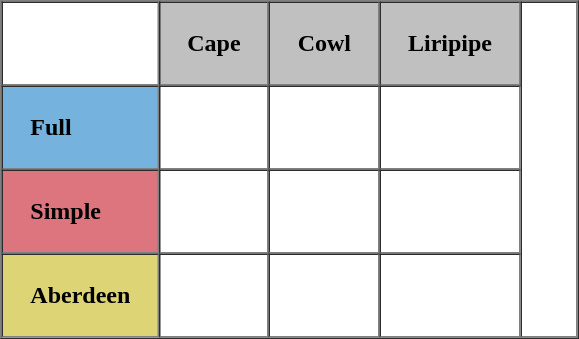<table border="1" cellpadding="18" cellspacing="0" style="float: right;">
<tr>
<td></td>
<td style="background:#C0C0C0"><strong>Cape</strong></td>
<td style="background:#C0C0C0"><strong>Cowl</strong></td>
<td style="background:#C0C0C0"><strong>Liripipe</strong></td>
<td rowspan="4" colspan="1"></td>
</tr>
<tr>
<td style="background:#75b2dd"><strong>Full</strong></td>
<td></td>
<td></td>
<td></td>
</tr>
<tr>
<td style="background:#dd757e"><strong>Simple</strong></td>
<td></td>
<td></td>
<td></td>
</tr>
<tr>
<td style="background:#ddd475"><strong>Aberdeen</strong></td>
<td></td>
<td></td>
<td></td>
</tr>
</table>
